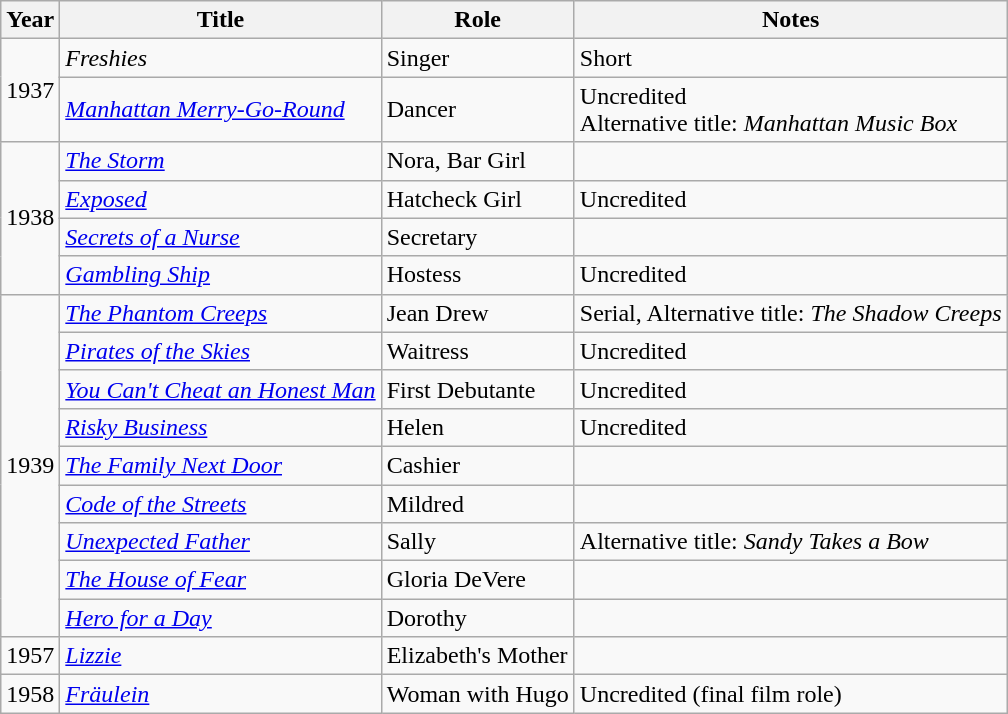<table class="wikitable" style="font-size: 100%;">
<tr>
<th>Year</th>
<th>Title</th>
<th>Role</th>
<th>Notes</th>
</tr>
<tr>
<td rowspan=2>1937</td>
<td><em>Freshies</em></td>
<td>Singer</td>
<td>Short</td>
</tr>
<tr>
<td><em><a href='#'>Manhattan Merry-Go-Round</a></em></td>
<td>Dancer</td>
<td>Uncredited<br>Alternative title: <em>Manhattan Music Box</em></td>
</tr>
<tr>
<td rowspan=4>1938</td>
<td><em><a href='#'>The Storm</a></em></td>
<td>Nora, Bar Girl</td>
<td></td>
</tr>
<tr>
<td><em><a href='#'>Exposed</a></em></td>
<td>Hatcheck Girl</td>
<td>Uncredited</td>
</tr>
<tr>
<td><em><a href='#'>Secrets of a Nurse</a></em></td>
<td>Secretary</td>
<td></td>
</tr>
<tr>
<td><em><a href='#'>Gambling Ship</a></em></td>
<td>Hostess</td>
<td>Uncredited</td>
</tr>
<tr>
<td rowspan=9>1939</td>
<td><em><a href='#'>The Phantom Creeps</a></em></td>
<td>Jean Drew</td>
<td>Serial, Alternative title: <em>The Shadow Creeps</em></td>
</tr>
<tr>
<td><em><a href='#'>Pirates of the Skies</a></em></td>
<td>Waitress</td>
<td>Uncredited</td>
</tr>
<tr>
<td><em><a href='#'>You Can't Cheat an Honest Man</a></em></td>
<td>First Debutante</td>
<td>Uncredited</td>
</tr>
<tr>
<td><em><a href='#'>Risky Business</a></em></td>
<td>Helen</td>
<td>Uncredited</td>
</tr>
<tr>
<td><em><a href='#'>The Family Next Door</a></em></td>
<td>Cashier</td>
<td></td>
</tr>
<tr>
<td><em><a href='#'>Code of the Streets</a></em></td>
<td>Mildred</td>
<td></td>
</tr>
<tr>
<td><em><a href='#'>Unexpected Father</a></em></td>
<td>Sally</td>
<td>Alternative title: <em>Sandy Takes a Bow</em></td>
</tr>
<tr>
<td><em><a href='#'>The House of Fear</a></em></td>
<td>Gloria DeVere</td>
<td></td>
</tr>
<tr>
<td><em><a href='#'>Hero for a Day</a></em></td>
<td>Dorothy</td>
<td></td>
</tr>
<tr>
<td>1957</td>
<td><em><a href='#'>Lizzie</a></em></td>
<td>Elizabeth's Mother</td>
<td></td>
</tr>
<tr>
<td>1958</td>
<td><em><a href='#'>Fräulein</a></em></td>
<td>Woman with Hugo</td>
<td>Uncredited (final film role)</td>
</tr>
</table>
